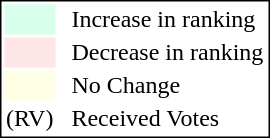<table style="border:1px solid black;">
<tr>
<td style="background:#D8FFEB; width:20px;"></td>
<td> </td>
<td>Increase in ranking</td>
</tr>
<tr>
<td style="background:#FFE6E6; width:20px;"></td>
<td> </td>
<td>Decrease in ranking</td>
</tr>
<tr>
<td style="background:#FFFFE6; width:20px;"></td>
<td> </td>
<td>No Change</td>
</tr>
<tr>
<td>(RV)</td>
<td> </td>
<td>Received Votes</td>
</tr>
</table>
